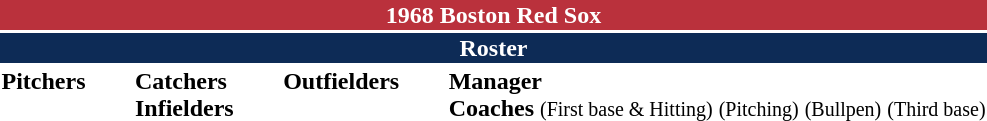<table class="toccolours" style="text-align: left;">
<tr>
<th colspan="10" style="background-color: #ba313c; color: white; text-align: center;">1968 Boston Red Sox</th>
</tr>
<tr>
<td colspan="10" style="background-color: #0d2b56; color: white; text-align: center;"><strong>Roster</strong></td>
</tr>
<tr>
<td valign="top"><strong>Pitchers</strong><br>














</td>
<td width="25px"></td>
<td valign="top"><strong>Catchers</strong><br>




<strong>Infielders</strong>







</td>
<td width="25px"></td>
<td valign="top"><strong>Outfielders</strong><br>





</td>
<td width="25px"></td>
<td valign="top"><strong>Manager</strong><br>
<strong>Coaches</strong>
 <small>(First base & Hitting)</small>
 <small>(Pitching)</small>
 <small>(Bullpen)</small>
 <small>(Third base)</small></td>
</tr>
<tr>
</tr>
</table>
